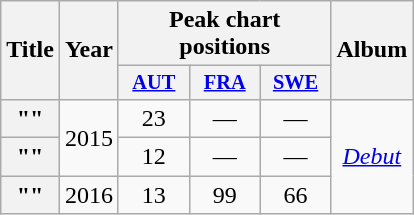<table class="wikitable plainrowheaders" style="text-align:center;">
<tr>
<th rowspan="2" scope="col">Title</th>
<th rowspan="2" scope="col">Year</th>
<th colspan="3" scope="col">Peak chart positions</th>
<th rowspan="2" scope="col">Album</th>
</tr>
<tr>
<th scope="col" style="width:3em;font-size:85%;"><a href='#'>AUT</a><br></th>
<th scope="col" style="width:3em;font-size:85%;"><a href='#'>FRA</a><br></th>
<th scope="col" style="width:3em;font-size:85%;"><a href='#'>SWE</a><br></th>
</tr>
<tr>
<th scope="row">""</th>
<td rowspan="2">2015</td>
<td>23</td>
<td>—</td>
<td>—</td>
<td rowspan="3"><em><a href='#'>Debut</a></em></td>
</tr>
<tr>
<th scope="row">""</th>
<td>12</td>
<td>—</td>
<td>—</td>
</tr>
<tr>
<th scope="row">""</th>
<td rowspan="2">2016</td>
<td>13</td>
<td>99</td>
<td>66</td>
</tr>
</table>
